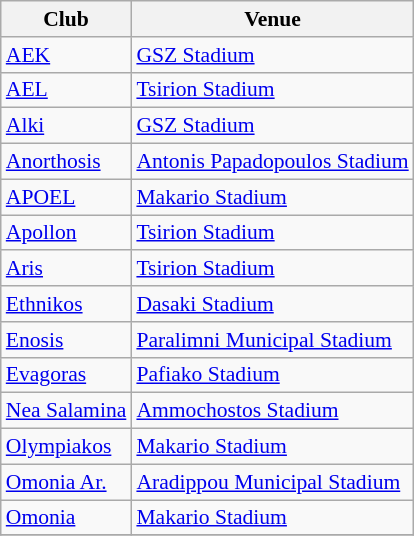<table class="wikitable" style="font-size:90%">
<tr>
<th>Club</th>
<th>Venue</th>
</tr>
<tr>
<td><a href='#'>ΑΕΚ</a></td>
<td><a href='#'>GSZ Stadium</a></td>
</tr>
<tr>
<td><a href='#'>AEL</a></td>
<td><a href='#'>Tsirion Stadium</a></td>
</tr>
<tr>
<td><a href='#'>Alki</a></td>
<td><a href='#'>GSZ Stadium</a></td>
</tr>
<tr>
<td><a href='#'>Anorthosis</a></td>
<td><a href='#'>Antonis Papadopoulos Stadium</a></td>
</tr>
<tr>
<td><a href='#'>APOEL</a></td>
<td><a href='#'>Makario Stadium</a></td>
</tr>
<tr>
<td><a href='#'>Apollon</a></td>
<td><a href='#'>Tsirion Stadium</a></td>
</tr>
<tr>
<td><a href='#'>Aris</a></td>
<td><a href='#'>Tsirion Stadium</a></td>
</tr>
<tr>
<td><a href='#'>Ethnikos</a></td>
<td><a href='#'>Dasaki Stadium</a></td>
</tr>
<tr>
<td><a href='#'>Enosis</a></td>
<td><a href='#'>Paralimni Municipal Stadium</a></td>
</tr>
<tr>
<td><a href='#'>Evagoras</a></td>
<td><a href='#'>Pafiako Stadium</a></td>
</tr>
<tr>
<td><a href='#'>Nea Salamina</a></td>
<td><a href='#'>Ammochostos Stadium</a></td>
</tr>
<tr>
<td><a href='#'>Olympiakos</a></td>
<td><a href='#'>Makario Stadium</a></td>
</tr>
<tr>
<td><a href='#'>Omonia Ar.</a></td>
<td><a href='#'>Aradippou Municipal Stadium</a></td>
</tr>
<tr>
<td><a href='#'>Omonia</a></td>
<td><a href='#'>Makario Stadium</a></td>
</tr>
<tr>
</tr>
</table>
